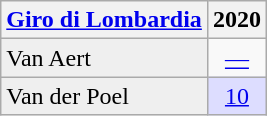<table class="wikitable">
<tr>
<th><a href='#'>Giro di Lombardia</a></th>
<th scope="col">2020</th>
</tr>
<tr style="text-align:center;">
<td style="text-align:left; background:#efefef;">Van Aert</td>
<td><a href='#'>—</a></td>
</tr>
<tr style="text-align:center;">
<td style="text-align:left; background:#efefef;">Van der Poel</td>
<td style="background:#ddf;"><a href='#'>10</a></td>
</tr>
</table>
